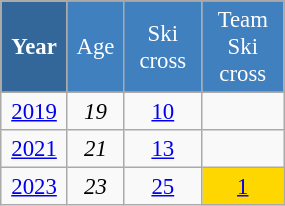<table class="wikitable" style="font-size:95%; text-align:center; border:grey solid 1px; border-collapse:collapse;" width="15%">
<tr style="background-color:#369; color:white;">
<td rowspan="2" colspan="1" width="4%"><strong>Year</strong></td>
</tr>
<tr style="background-color:#4180be; color:white;">
<td width="3%">Age</td>
<td width="8%">Ski cross</td>
<td width="8%">Team Ski cross</td>
</tr>
<tr style="background-color:#8CB2D8; color:white;">
</tr>
<tr>
<td><a href='#'>2019</a></td>
<td><em>19</em></td>
<td><a href='#'>10</a></td>
<td></td>
</tr>
<tr>
<td><a href='#'>2021</a></td>
<td><em>21</em></td>
<td><a href='#'>13</a></td>
<td></td>
</tr>
<tr>
<td><a href='#'>2023</a></td>
<td><em>23</em></td>
<td><a href='#'>25</a></td>
<td style="background:gold;"><a href='#'>1</a></td>
</tr>
</table>
